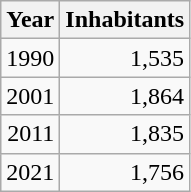<table cellspacing="0" cellpadding="0">
<tr>
<td valign="top"><br><table class="wikitable sortable zebra hintergrundfarbe5">
<tr>
<th>Year</th>
<th>Inhabitants</th>
</tr>
<tr align="right">
<td>1990</td>
<td>1,535</td>
</tr>
<tr align="right">
<td>2001</td>
<td>1,864</td>
</tr>
<tr align="right">
<td>2011</td>
<td>1,835</td>
</tr>
<tr align="right">
<td>2021</td>
<td>1,756</td>
</tr>
</table>
</td>
</tr>
</table>
